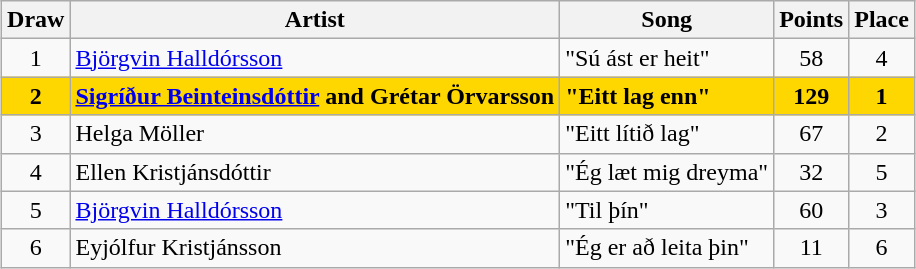<table class="sortable wikitable" style="margin: 1em auto 1em auto; text-align:center">
<tr>
<th>Draw</th>
<th>Artist</th>
<th>Song</th>
<th>Points</th>
<th>Place</th>
</tr>
<tr>
<td>1</td>
<td align="left"><a href='#'>Björgvin Halldórsson</a></td>
<td align="left">"Sú ást er heit"</td>
<td>58</td>
<td>4</td>
</tr>
<tr style="font-weight:bold; background:gold;">
<td>2</td>
<td align="left"><a href='#'>Sigríður Beinteinsdóttir</a> and Grétar Örvarsson</td>
<td align="left">"Eitt lag enn"</td>
<td>129</td>
<td>1</td>
</tr>
<tr>
<td>3</td>
<td align="left">Helga Möller</td>
<td align="left">"Eitt lítið lag"</td>
<td>67</td>
<td>2</td>
</tr>
<tr>
<td>4</td>
<td align="left">Ellen Kristjánsdóttir</td>
<td align="left">"Ég læt mig dreyma"</td>
<td>32</td>
<td>5</td>
</tr>
<tr>
<td>5</td>
<td align="left"><a href='#'>Björgvin Halldórsson</a></td>
<td align="left">"Til þín"</td>
<td>60</td>
<td>3</td>
</tr>
<tr>
<td>6</td>
<td align="left">Eyjólfur Kristjánsson</td>
<td align="left">"Ég er að leita þin"</td>
<td>11</td>
<td>6</td>
</tr>
</table>
